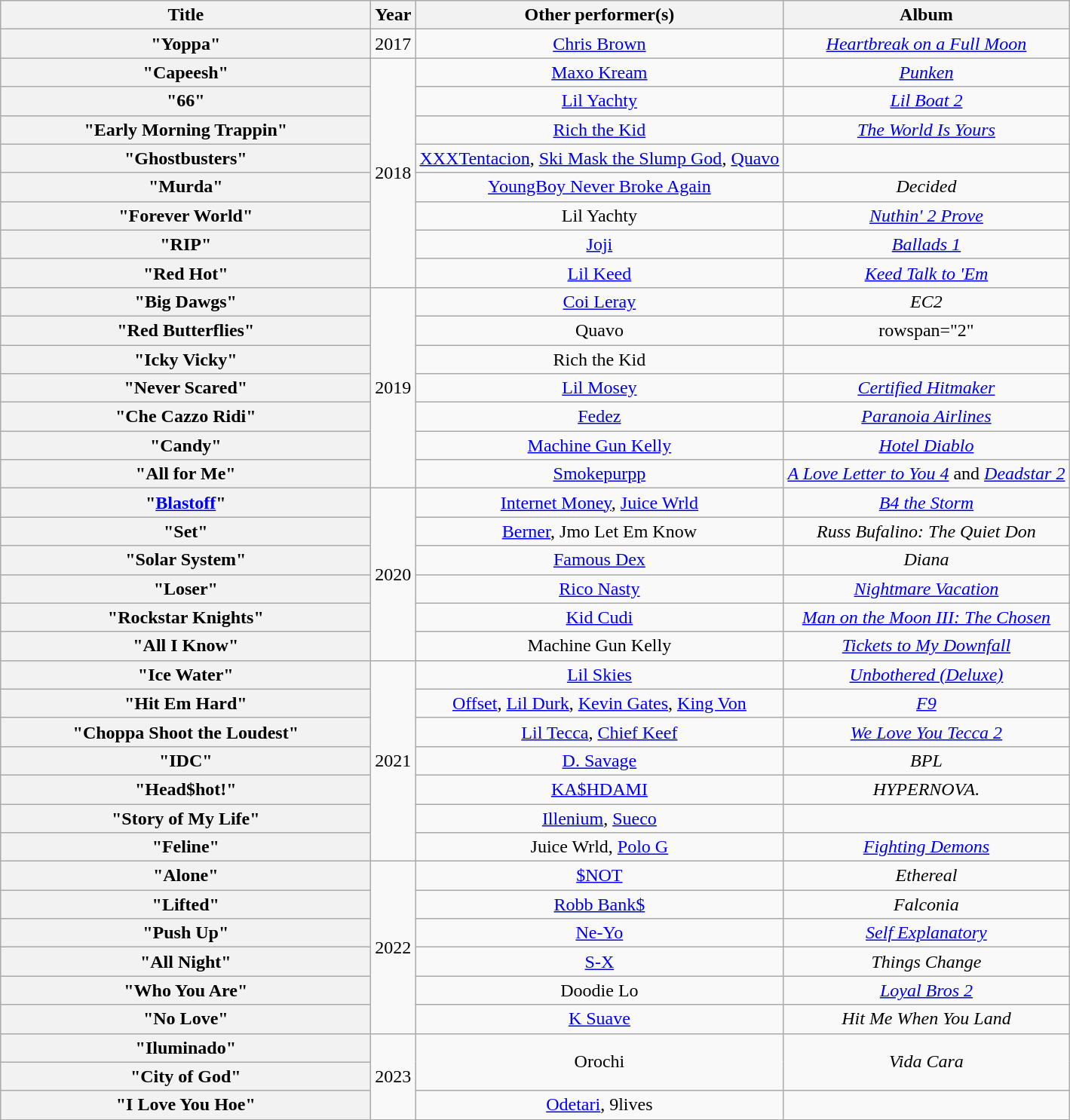<table class="wikitable plainrowheaders" style="text-align:center;">
<tr>
<th scope="col" style="width:20em;">Title</th>
<th scope="col">Year</th>
<th scope="col">Other performer(s)</th>
<th scope="col">Album</th>
</tr>
<tr>
<th scope="row">"Yoppa"</th>
<td>2017</td>
<td><a href='#'>Chris Brown</a></td>
<td><em><a href='#'>Heartbreak on a Full Moon</a></em></td>
</tr>
<tr>
<th scope="row">"Capeesh"</th>
<td rowspan="8">2018</td>
<td><a href='#'>Maxo Kream</a></td>
<td><em><a href='#'>Punken</a></em></td>
</tr>
<tr>
<th scope="row">"66"</th>
<td><a href='#'>Lil Yachty</a></td>
<td><em><a href='#'>Lil Boat 2</a></em></td>
</tr>
<tr>
<th scope="row">"Early Morning Trappin"</th>
<td><a href='#'>Rich the Kid</a></td>
<td><em><a href='#'>The World Is Yours</a></em></td>
</tr>
<tr>
<th scope="row">"Ghostbusters"</th>
<td><a href='#'>XXXTentacion</a>, <a href='#'>Ski Mask the Slump God</a>, <a href='#'>Quavo</a></td>
<td></td>
</tr>
<tr>
<th scope="row">"Murda"</th>
<td><a href='#'>YoungBoy Never Broke Again</a></td>
<td><em>Decided</em></td>
</tr>
<tr>
<th scope="row">"Forever World"</th>
<td>Lil Yachty</td>
<td><em><a href='#'>Nuthin' 2 Prove</a></em></td>
</tr>
<tr>
<th scope="row">"RIP"</th>
<td><a href='#'>Joji</a></td>
<td><em><a href='#'>Ballads 1</a></em></td>
</tr>
<tr>
<th scope="row">"Red Hot"</th>
<td><a href='#'>Lil Keed</a></td>
<td><em><a href='#'>Keed Talk to 'Em</a></em></td>
</tr>
<tr>
<th scope="row">"Big Dawgs"</th>
<td rowspan="7">2019</td>
<td><a href='#'>Coi Leray</a></td>
<td><em>EC2</em></td>
</tr>
<tr>
<th scope="row">"Red Butterflies"</th>
<td>Quavo</td>
<td>rowspan="2" </td>
</tr>
<tr>
<th scope="row">"Icky Vicky"</th>
<td>Rich the Kid</td>
</tr>
<tr>
<th scope="row">"Never Scared"</th>
<td><a href='#'>Lil Mosey</a></td>
<td><em><a href='#'>Certified Hitmaker</a></em></td>
</tr>
<tr>
<th scope="row">"Che Cazzo Ridi"</th>
<td><a href='#'>Fedez</a></td>
<td><em><a href='#'>Paranoia Airlines</a></em></td>
</tr>
<tr>
<th scope="row">"Candy"</th>
<td><a href='#'>Machine Gun Kelly</a></td>
<td><em><a href='#'>Hotel Diablo</a></em></td>
</tr>
<tr>
<th scope="row">"All for Me"</th>
<td><a href='#'>Smokepurpp</a></td>
<td><em><a href='#'>A Love Letter to You 4</a></em> and <em><a href='#'>Deadstar 2</a></em></td>
</tr>
<tr>
<th scope="row">"<a href='#'>Blastoff</a>"</th>
<td rowspan="6">2020</td>
<td><a href='#'>Internet Money</a>, <a href='#'>Juice Wrld</a></td>
<td><em><a href='#'>B4 the Storm</a></em></td>
</tr>
<tr>
<th scope="row">"Set"</th>
<td><a href='#'>Berner</a>, Jmo Let Em Know</td>
<td><em>Russ Bufalino: The Quiet Don</em></td>
</tr>
<tr>
<th scope="row">"Solar System"</th>
<td><a href='#'>Famous Dex</a></td>
<td><em>Diana</em></td>
</tr>
<tr>
<th scope="row">"Loser"</th>
<td><a href='#'>Rico Nasty</a></td>
<td><em><a href='#'>Nightmare Vacation</a></em></td>
</tr>
<tr>
<th scope="row">"Rockstar Knights"</th>
<td><a href='#'>Kid Cudi</a></td>
<td><em><a href='#'>Man on the Moon III: The Chosen</a></em></td>
</tr>
<tr>
<th scope="row">"All I Know"</th>
<td>Machine Gun Kelly</td>
<td><em><a href='#'>Tickets to My Downfall</a></em></td>
</tr>
<tr>
<th scope="row">"Ice Water"</th>
<td rowspan="7">2021</td>
<td><a href='#'>Lil Skies</a></td>
<td><em><a href='#'>Unbothered (Deluxe)</a></em></td>
</tr>
<tr>
<th scope="row">"Hit Em Hard"</th>
<td><a href='#'>Offset</a>, <a href='#'>Lil Durk</a>, <a href='#'>Kevin Gates</a>, <a href='#'>King Von</a></td>
<td><em><a href='#'>F9</a></em></td>
</tr>
<tr>
<th scope="row">"Choppa Shoot the Loudest"</th>
<td><a href='#'>Lil Tecca</a>, <a href='#'>Chief Keef</a></td>
<td><em><a href='#'>We Love You Tecca 2</a></em></td>
</tr>
<tr>
<th scope="row">"IDC"</th>
<td><a href='#'>D. Savage</a></td>
<td><em>BPL</em></td>
</tr>
<tr>
<th scope="row">"Head$hot!"</th>
<td><a href='#'>KA$HDAMI</a></td>
<td><em>HYPERNOVA.</em></td>
</tr>
<tr>
<th scope="row">"Story of My Life"</th>
<td><a href='#'>Illenium</a>, <a href='#'>Sueco</a></td>
<td></td>
</tr>
<tr>
<th scope="row">"Feline"</th>
<td>Juice Wrld, <a href='#'>Polo G</a></td>
<td><em><a href='#'>Fighting Demons</a></em></td>
</tr>
<tr>
<th scope="row">"Alone"</th>
<td rowspan="6">2022</td>
<td><a href='#'>$NOT</a></td>
<td><em>Ethereal</em></td>
</tr>
<tr>
<th scope="row">"Lifted"</th>
<td><a href='#'>Robb Bank$</a></td>
<td><em>Falconia</em></td>
</tr>
<tr>
<th scope="row">"Push Up"</th>
<td><a href='#'>Ne-Yo</a></td>
<td><em><a href='#'>Self Explanatory</a></em></td>
</tr>
<tr>
<th scope="row">"All Night"</th>
<td><a href='#'>S-X</a></td>
<td><em>Things Change</em></td>
</tr>
<tr>
<th scope="row">"Who You Are"</th>
<td>Doodie Lo</td>
<td><em><a href='#'>Loyal Bros 2</a></em></td>
</tr>
<tr>
<th scope="row">"No Love"</th>
<td><a href='#'>K Suave</a></td>
<td><em>Hit Me When You Land</em></td>
</tr>
<tr>
<th scope="row">"Iluminado"</th>
<td rowspan="3">2023</td>
<td rowspan="2">Orochi</td>
<td rowspan="2"><em>Vida Cara</em></td>
</tr>
<tr>
<th scope="row">"City of God"</th>
</tr>
<tr>
<th scope="row">"I Love You Hoe"</th>
<td><a href='#'>Odetari</a>, 9lives</td>
<td></td>
</tr>
</table>
